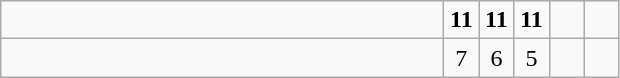<table class="wikitable">
<tr>
<td style="width:18em"><strong></strong></td>
<td align=center style="width:1em"><strong>11</strong></td>
<td align=center style="width:1em"><strong>11</strong></td>
<td align=center style="width:1em"><strong>11</strong></td>
<td align=center style="width:1em"></td>
<td align=center style="width:1em"></td>
</tr>
<tr>
<td style="width:18em"></td>
<td align=center style="width:1em">7</td>
<td align=center style="width:1em">6</td>
<td align=center style="width:1em">5</td>
<td align=center style="width:1em"></td>
<td align=center style="width:1em"></td>
</tr>
</table>
